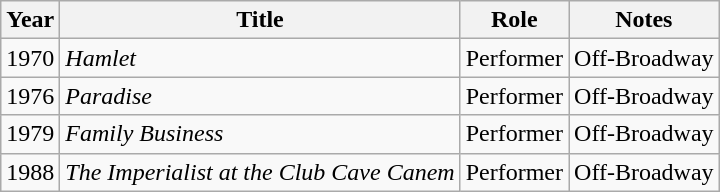<table class="wikitable">
<tr>
<th>Year</th>
<th>Title</th>
<th>Role</th>
<th>Notes</th>
</tr>
<tr>
<td>1970</td>
<td><em>Hamlet</em></td>
<td>Performer</td>
<td>Off-Broadway</td>
</tr>
<tr>
<td>1976</td>
<td><em>Paradise</em></td>
<td>Performer</td>
<td>Off-Broadway</td>
</tr>
<tr>
<td>1979</td>
<td><em>Family Business</em></td>
<td>Performer</td>
<td>Off-Broadway</td>
</tr>
<tr>
<td>1988</td>
<td><em>The Imperialist at the Club Cave Canem</em></td>
<td>Performer</td>
<td>Off-Broadway</td>
</tr>
</table>
